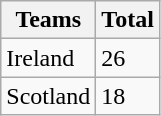<table class="wikitable">
<tr>
<th>Teams</th>
<th>Total</th>
</tr>
<tr>
<td>Ireland</td>
<td>26</td>
</tr>
<tr>
<td>Scotland</td>
<td>18</td>
</tr>
</table>
